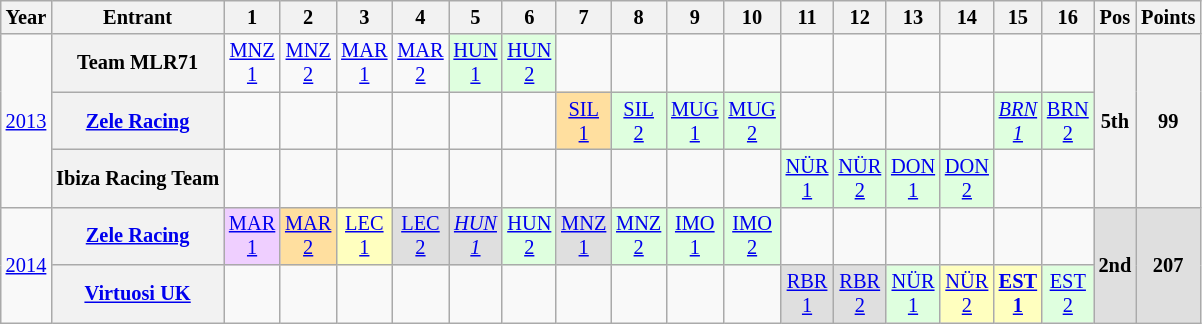<table class="wikitable" style="text-align:center; font-size:85%">
<tr>
<th>Year</th>
<th>Entrant</th>
<th>1</th>
<th>2</th>
<th>3</th>
<th>4</th>
<th>5</th>
<th>6</th>
<th>7</th>
<th>8</th>
<th>9</th>
<th>10</th>
<th>11</th>
<th>12</th>
<th>13</th>
<th>14</th>
<th>15</th>
<th>16</th>
<th>Pos</th>
<th>Points</th>
</tr>
<tr>
<td rowspan=3><a href='#'>2013</a></td>
<th nowrap>Team MLR71</th>
<td><a href='#'>MNZ<br>1</a></td>
<td><a href='#'>MNZ<br>2</a></td>
<td><a href='#'>MAR<br>1</a></td>
<td><a href='#'>MAR<br>2</a></td>
<td style="background:#DFFFDF;"><a href='#'>HUN<br>1</a><br></td>
<td style="background:#DFFFDF;"><a href='#'>HUN<br>2</a><br></td>
<td></td>
<td></td>
<td></td>
<td></td>
<td></td>
<td></td>
<td></td>
<td></td>
<td></td>
<td></td>
<th rowspan=3>5th</th>
<th rowspan=3>99</th>
</tr>
<tr>
<th nowrap><a href='#'>Zele Racing</a></th>
<td></td>
<td></td>
<td></td>
<td></td>
<td></td>
<td></td>
<td style="background:#FFDF9F;"><a href='#'>SIL<br>1</a><br></td>
<td style="background:#DFFFDF;"><a href='#'>SIL<br>2</a><br></td>
<td style="background:#DFFFDF;"><a href='#'>MUG<br>1</a><br></td>
<td style="background:#DFFFDF;"><a href='#'>MUG<br>2</a><br></td>
<td></td>
<td></td>
<td></td>
<td></td>
<td style="background:#DFFFDF;"><em><a href='#'>BRN<br>1</a></em><br></td>
<td style="background:#DFFFDF;"><a href='#'>BRN<br>2</a><br></td>
</tr>
<tr>
<th nowrap>Ibiza Racing Team</th>
<td></td>
<td></td>
<td></td>
<td></td>
<td></td>
<td></td>
<td></td>
<td></td>
<td></td>
<td></td>
<td style="background:#DFFFDF;"><a href='#'>NÜR<br>1</a><br></td>
<td style="background:#DFFFDF;"><a href='#'>NÜR<br>2</a><br></td>
<td style="background:#DFFFDF;"><a href='#'>DON<br>1</a><br></td>
<td style="background:#DFFFDF;"><a href='#'>DON<br>2</a><br></td>
<td></td>
<td></td>
</tr>
<tr>
<td rowspan=2><a href='#'>2014</a></td>
<th nowrap><a href='#'>Zele Racing</a></th>
<td style="background:#EFCFFF;"><a href='#'>MAR<br>1</a><br></td>
<td style="background:#FFDF9F;"><a href='#'>MAR<br>2</a><br></td>
<td style="background:#FFFFBF;"><a href='#'>LEC<br>1</a><br></td>
<td style="background:#DFDFDF;"><a href='#'>LEC<br>2</a><br></td>
<td style="background:#DFDFDF;"><em><a href='#'>HUN<br>1</a></em><br></td>
<td style="background:#DFFFDF;"><a href='#'>HUN<br>2</a><br></td>
<td style="background:#DFDFDF;"><a href='#'>MNZ<br>1</a><br></td>
<td style="background:#DFFFDF;"><a href='#'>MNZ<br>2</a><br></td>
<td style="background:#DFFFDF;"><a href='#'>IMO<br>1</a><br></td>
<td style="background:#DFFFDF;"><a href='#'>IMO<br>2</a><br></td>
<td></td>
<td></td>
<td></td>
<td></td>
<td></td>
<td></td>
<td rowspan=2 style="background:#DFDFDF;"><strong>2nd</strong></td>
<td rowspan=2 style="background:#DFDFDF;"><strong>207</strong></td>
</tr>
<tr>
<th nowrap><a href='#'>Virtuosi UK</a></th>
<td></td>
<td></td>
<td></td>
<td></td>
<td></td>
<td></td>
<td></td>
<td></td>
<td></td>
<td></td>
<td style="background:#DFDFDF;"><a href='#'>RBR<br>1</a><br></td>
<td style="background:#DFDFDF;"><a href='#'>RBR<br>2</a><br></td>
<td style="background:#DFFFDF;"><a href='#'>NÜR<br>1</a><br></td>
<td style="background:#FFFFBF;"><a href='#'>NÜR<br>2</a><br></td>
<td style="background:#FFFFBF;"><strong><a href='#'>EST<br>1</a></strong><br></td>
<td style="background:#DFFFDF;"><a href='#'>EST<br>2</a><br></td>
</tr>
</table>
